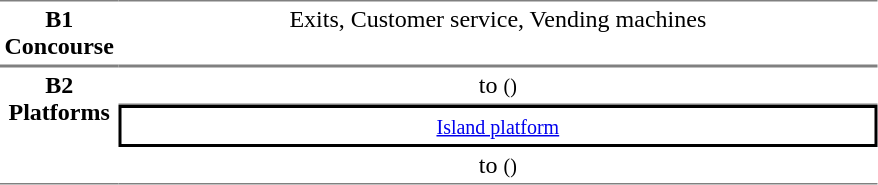<table table border=0 cellspacing=0 cellpadding=3>
<tr>
<td style="border-bottom:solid 1px gray; border-top:solid 1px gray;text-align:center" valign=top width=50><strong>B1<br>Concourse</strong></td>
<td style="border-bottom:solid 1px gray; border-top:solid 1px gray;text-align:center;" valign=top width=500>Exits, Customer service, Vending machines</td>
</tr>
<tr>
<td style="border-bottom:solid 1px gray; border-top:solid 1px gray;text-align:center" rowspan="3" valign=top><strong>B2<br>Platforms</strong></td>
<td style="border-bottom:solid 1px gray; border-top:solid 1px gray;text-align:center;">  to  <small>()</small></td>
</tr>
<tr>
<td style="border-right:solid 2px black;border-left:solid 2px black;border-top:solid 2px black;border-bottom:solid 2px black;text-align:center;" colspan=2><small><a href='#'>Island platform</a></small></td>
</tr>
<tr>
<td style="border-bottom:solid 1px gray;text-align:center;"> to  <small>()</small> </td>
</tr>
</table>
